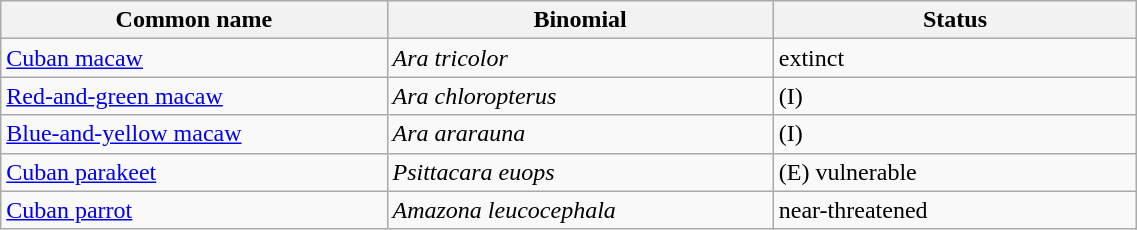<table width=60% class="wikitable">
<tr>
<th width=34%>Common name</th>
<th width=34%>Binomial</th>
<th width=32%>Status</th>
</tr>
<tr>
<td><a href='#'>Cuban macaw</a></td>
<td><em>Ara tricolor</em></td>
<td>extinct</td>
</tr>
<tr>
<td><a href='#'>Red-and-green macaw</a></td>
<td><em>Ara chloropterus</em></td>
<td>(I)</td>
</tr>
<tr>
<td><a href='#'>Blue-and-yellow macaw</a></td>
<td><em>Ara ararauna</em></td>
<td>(I)</td>
</tr>
<tr>
<td><a href='#'>Cuban parakeet</a></td>
<td><em>Psittacara euops</em></td>
<td>(E) vulnerable</td>
</tr>
<tr>
<td><a href='#'>Cuban parrot</a></td>
<td><em>Amazona leucocephala</em></td>
<td>near-threatened</td>
</tr>
</table>
